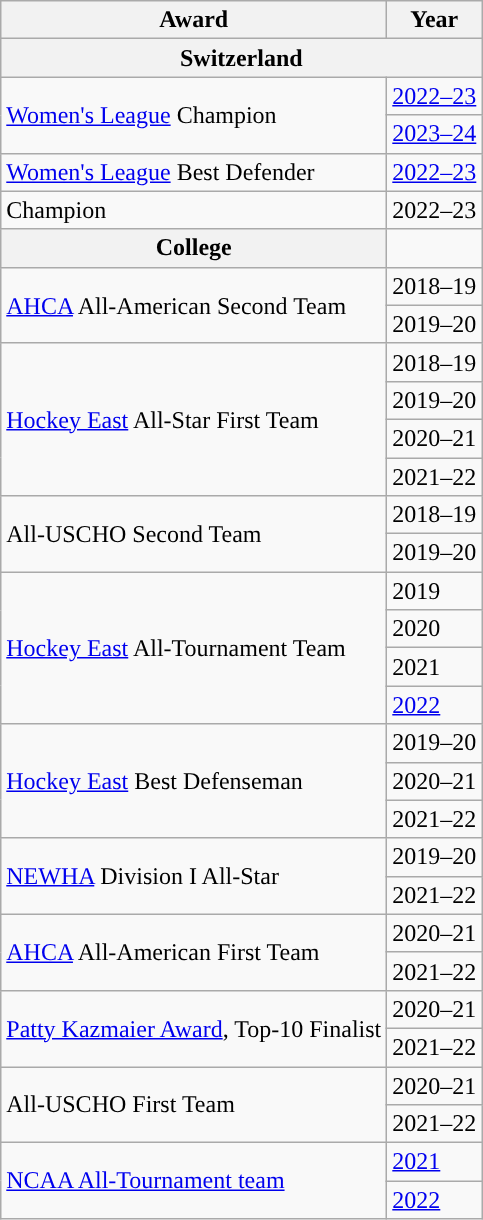<table class="wikitable">
<tr>
<th scope="col">Award</th>
<th scope="col">Year</th>
</tr>
<tr>
<th colspan="2">Switzerland</th>
</tr>
<tr>
<td rowspan="2"><a href='#'>Women's League</a> Champion</td>
<td><a href='#'>2022–23</a></td>
</tr>
<tr>
<td><a href='#'>2023–24</a></td>
</tr>
<tr>
<td><a href='#'>Women's League</a> Best Defender</td>
<td><a href='#'>2022–23</a></td>
</tr>
<tr>
<td> Champion</td>
<td>2022–23</td>
</tr>
<tr>
<th>College</th>
</tr>
<tr>
<td rowspan="2"><a href='#'>AHCA</a> All-American Second Team</td>
<td>2018–19</td>
</tr>
<tr>
<td>2019–20</td>
</tr>
<tr>
<td rowspan="4"><a href='#'>Hockey East</a> All-Star First Team</td>
<td>2018–19</td>
</tr>
<tr>
<td>2019–20</td>
</tr>
<tr>
<td>2020–21</td>
</tr>
<tr>
<td>2021–22</td>
</tr>
<tr>
<td rowspan="2">All-USCHO Second Team</td>
<td>2018–19</td>
</tr>
<tr>
<td>2019–20</td>
</tr>
<tr>
<td rowspan="4"><a href='#'>Hockey East</a> All-Tournament Team</td>
<td>2019</td>
</tr>
<tr>
<td>2020</td>
</tr>
<tr>
<td>2021</td>
</tr>
<tr>
<td><a href='#'>2022</a></td>
</tr>
<tr>
<td rowspan="3"><a href='#'>Hockey East</a> Best Defenseman</td>
<td>2019–20</td>
</tr>
<tr>
<td>2020–21</td>
</tr>
<tr>
<td>2021–22</td>
</tr>
<tr>
<td rowspan="2"><a href='#'>NEWHA</a> Division I All-Star</td>
<td>2019–20</td>
</tr>
<tr>
<td>2021–22</td>
</tr>
<tr>
<td rowspan="2"><a href='#'>AHCA</a> All-American First Team</td>
<td>2020–21</td>
</tr>
<tr>
<td>2021–22</td>
</tr>
<tr>
<td rowspan="2"><a href='#'>Patty Kazmaier Award</a>, Top-10 Finalist</td>
<td>2020–21</td>
</tr>
<tr>
<td>2021–22</td>
</tr>
<tr>
<td rowspan="2">All-USCHO First Team</td>
<td>2020–21</td>
</tr>
<tr>
<td>2021–22</td>
</tr>
<tr>
<td rowspan="2"><a href='#'>NCAA All-Tournament team</a></td>
<td><a href='#'>2021</a></td>
</tr>
<tr>
<td><a href='#'>2022</a></td>
</tr>
</table>
